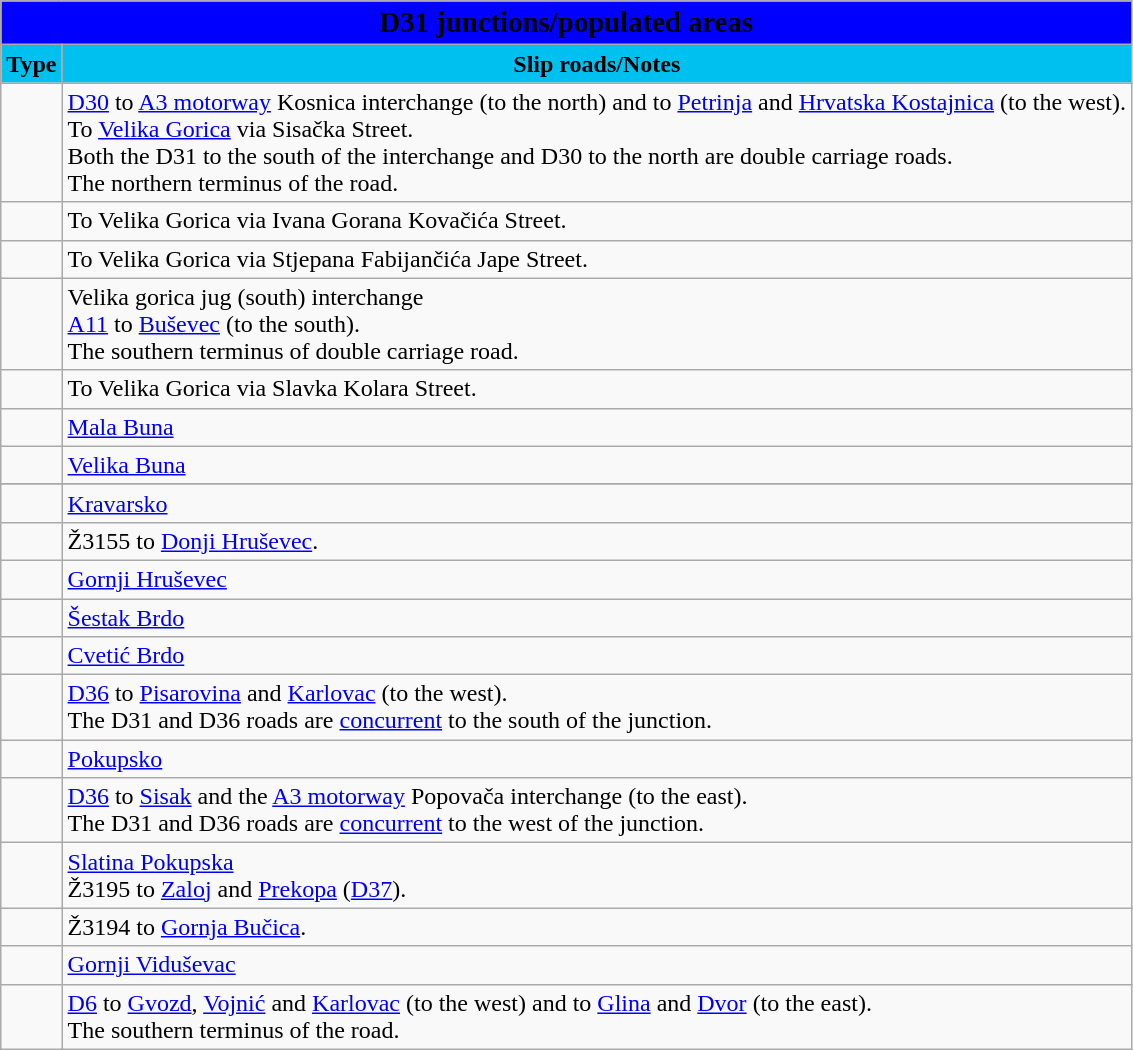<table class="wikitable">
<tr>
<td colspan=2 bgcolor=blue align=center style=margin-top:15><span><big><strong>D31 junctions/populated areas</strong></big></span></td>
</tr>
<tr>
<td align=center bgcolor=00c0f0><strong>Type</strong></td>
<td align=center bgcolor=00c0f0><strong>Slip roads/Notes</strong></td>
</tr>
<tr>
<td><br><br></td>
<td> <a href='#'>D30</a> to <a href='#'>A3 motorway</a> Kosnica interchange (to the north) and to <a href='#'>Petrinja</a> and <a href='#'>Hrvatska Kostajnica</a> (to the west).<br>To <a href='#'>Velika Gorica</a> via Sisačka Street.<br>Both the D31 to the south of the interchange and D30 to the north are double carriage roads.<br>The northern terminus of the road.</td>
</tr>
<tr>
<td></td>
<td>To Velika Gorica via Ivana Gorana Kovačića Street.</td>
</tr>
<tr>
<td></td>
<td>To Velika Gorica via Stjepana Fabijančića Jape Street.</td>
</tr>
<tr>
<td><br><br></td>
<td>Velika gorica jug (south) interchange<br> <a href='#'>A11</a> to <a href='#'>Buševec</a> (to the south).<br>The southern terminus of  double carriage road.</td>
</tr>
<tr>
<td></td>
<td>To Velika Gorica via Slavka Kolara Street.</td>
</tr>
<tr>
<td></td>
<td><a href='#'>Mala Buna</a></td>
</tr>
<tr>
<td></td>
<td><a href='#'>Velika Buna</a></td>
</tr>
<tr>
</tr>
<tr>
<td></td>
<td><a href='#'>Kravarsko</a></td>
</tr>
<tr>
<td></td>
<td>Ž3155 to <a href='#'>Donji Hruševec</a>.</td>
</tr>
<tr>
<td></td>
<td><a href='#'>Gornji Hruševec</a></td>
</tr>
<tr>
<td></td>
<td><a href='#'>Šestak Brdo</a></td>
</tr>
<tr>
<td></td>
<td><a href='#'>Cvetić Brdo</a></td>
</tr>
<tr>
<td></td>
<td> <a href='#'>D36</a> to <a href='#'>Pisarovina</a> and <a href='#'>Karlovac</a> (to the west).<br>The D31 and D36 roads are <a href='#'>concurrent</a> to the south of the junction.</td>
</tr>
<tr>
<td></td>
<td><a href='#'>Pokupsko</a></td>
</tr>
<tr>
<td></td>
<td> <a href='#'>D36</a> to <a href='#'>Sisak</a> and the <a href='#'>A3 motorway</a> Popovača interchange (to the east).<br>The D31 and D36 roads are <a href='#'>concurrent</a> to the west of the junction.</td>
</tr>
<tr>
<td></td>
<td><a href='#'>Slatina Pokupska</a><br>Ž3195 to <a href='#'>Zaloj</a> and <a href='#'>Prekopa</a> (<a href='#'>D37</a>).</td>
</tr>
<tr>
<td></td>
<td>Ž3194 to <a href='#'>Gornja Bučica</a>.</td>
</tr>
<tr>
<td></td>
<td><a href='#'>Gornji Viduševac</a></td>
</tr>
<tr>
<td></td>
<td> <a href='#'>D6</a> to <a href='#'>Gvozd</a>, <a href='#'>Vojnić</a> and <a href='#'>Karlovac</a> (to the west) and to <a href='#'>Glina</a> and <a href='#'>Dvor</a> (to the east).<br>The southern terminus of the road.</td>
</tr>
</table>
